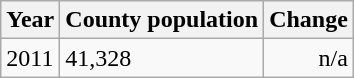<table class="wikitable">
<tr>
<th>Year</th>
<th>County population</th>
<th>Change</th>
</tr>
<tr>
<td>2011</td>
<td>41,328</td>
<td align="right">n/a</td>
</tr>
</table>
